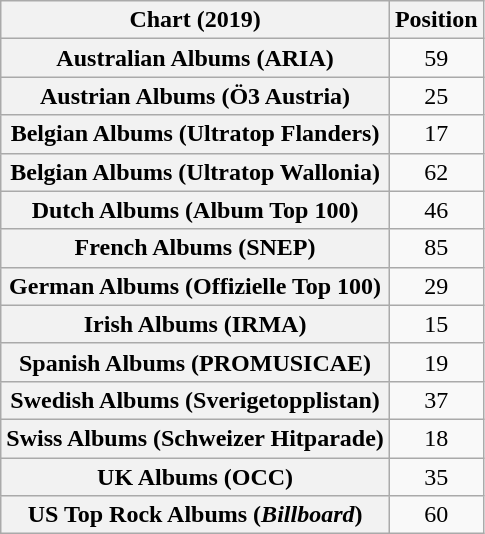<table class="wikitable sortable plainrowheaders" style="text-align:center">
<tr>
<th scope="col">Chart (2019)</th>
<th scope="col">Position</th>
</tr>
<tr>
<th scope="row">Australian Albums (ARIA)</th>
<td>59</td>
</tr>
<tr>
<th scope="row">Austrian Albums (Ö3 Austria)</th>
<td>25</td>
</tr>
<tr>
<th scope="row">Belgian Albums (Ultratop Flanders)</th>
<td>17</td>
</tr>
<tr>
<th scope="row">Belgian Albums (Ultratop Wallonia)</th>
<td>62</td>
</tr>
<tr>
<th scope="row">Dutch Albums (Album Top 100)</th>
<td>46</td>
</tr>
<tr>
<th scope="row">French Albums (SNEP)</th>
<td>85</td>
</tr>
<tr>
<th scope="row">German Albums (Offizielle Top 100)</th>
<td>29</td>
</tr>
<tr>
<th scope="row">Irish Albums (IRMA)</th>
<td>15</td>
</tr>
<tr>
<th scope="row">Spanish Albums (PROMUSICAE)</th>
<td>19</td>
</tr>
<tr>
<th scope="row">Swedish Albums (Sverigetopplistan)</th>
<td>37</td>
</tr>
<tr>
<th scope="row">Swiss Albums (Schweizer Hitparade)</th>
<td>18</td>
</tr>
<tr>
<th scope="row">UK Albums (OCC)</th>
<td>35</td>
</tr>
<tr>
<th scope="row">US Top Rock Albums (<em>Billboard</em>)</th>
<td>60</td>
</tr>
</table>
